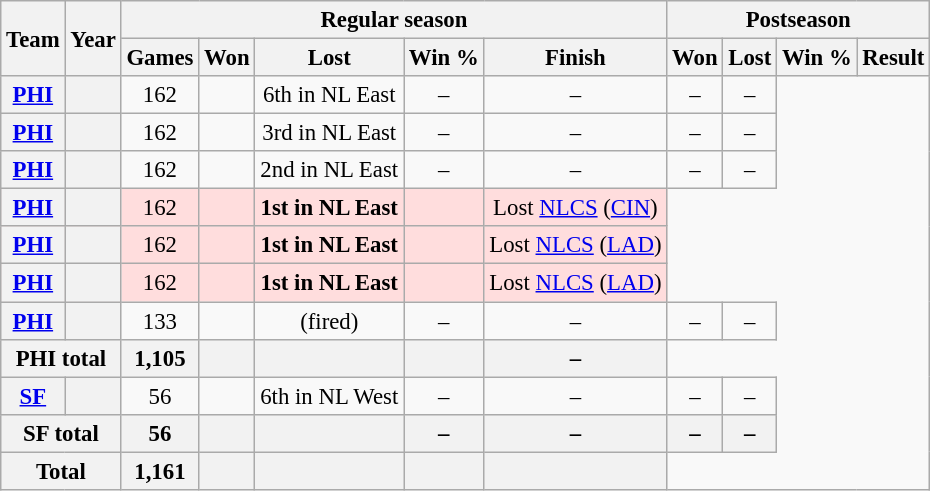<table class="wikitable" style="font-size: 95%; text-align:center;">
<tr>
<th rowspan="2">Team</th>
<th rowspan="2">Year</th>
<th colspan="5">Regular season</th>
<th colspan="4">Postseason</th>
</tr>
<tr>
<th>Games</th>
<th>Won</th>
<th>Lost</th>
<th>Win %</th>
<th>Finish</th>
<th>Won</th>
<th>Lost</th>
<th>Win %</th>
<th>Result</th>
</tr>
<tr>
<th><a href='#'>PHI</a></th>
<th></th>
<td>162</td>
<td></td>
<td>6th in NL East</td>
<td>–</td>
<td>–</td>
<td>–</td>
<td>–</td>
</tr>
<tr>
<th><a href='#'>PHI</a></th>
<th></th>
<td>162</td>
<td></td>
<td>3rd in NL East</td>
<td>–</td>
<td>–</td>
<td>–</td>
<td>–</td>
</tr>
<tr>
<th><a href='#'>PHI</a></th>
<th></th>
<td>162</td>
<td></td>
<td>2nd in NL East</td>
<td>–</td>
<td>–</td>
<td>–</td>
<td>–</td>
</tr>
<tr style="background:#fdd;"!>
<th><a href='#'>PHI</a></th>
<th></th>
<td>162</td>
<td></td>
<td><strong>1st in NL East</strong></td>
<td></td>
<td>Lost <a href='#'>NLCS</a> (<a href='#'>CIN</a>)</td>
</tr>
<tr style="background:#fdd;"!>
<th><a href='#'>PHI</a></th>
<th></th>
<td>162</td>
<td></td>
<td><strong>1st in NL East</strong></td>
<td></td>
<td>Lost <a href='#'>NLCS</a> (<a href='#'>LAD</a>)</td>
</tr>
<tr style="background:#fdd;"!>
<th><a href='#'>PHI</a></th>
<th></th>
<td>162</td>
<td></td>
<td><strong>1st in NL East</strong></td>
<td></td>
<td>Lost <a href='#'>NLCS</a> (<a href='#'>LAD</a>)</td>
</tr>
<tr>
<th><a href='#'>PHI</a></th>
<th></th>
<td>133</td>
<td></td>
<td>(fired)</td>
<td>–</td>
<td>–</td>
<td>–</td>
<td>–</td>
</tr>
<tr>
<th colspan="2">PHI total</th>
<th>1,105</th>
<th></th>
<th></th>
<th></th>
<th>–</th>
</tr>
<tr>
<th><a href='#'>SF</a></th>
<th></th>
<td>56</td>
<td></td>
<td>6th in NL West</td>
<td>–</td>
<td>–</td>
<td>–</td>
<td>–</td>
</tr>
<tr>
<th colspan="2">SF total</th>
<th>56</th>
<th></th>
<th></th>
<th>–</th>
<th>–</th>
<th>–</th>
<th>–</th>
</tr>
<tr>
<th colspan="2">Total</th>
<th>1,161</th>
<th></th>
<th></th>
<th></th>
<th></th>
</tr>
</table>
